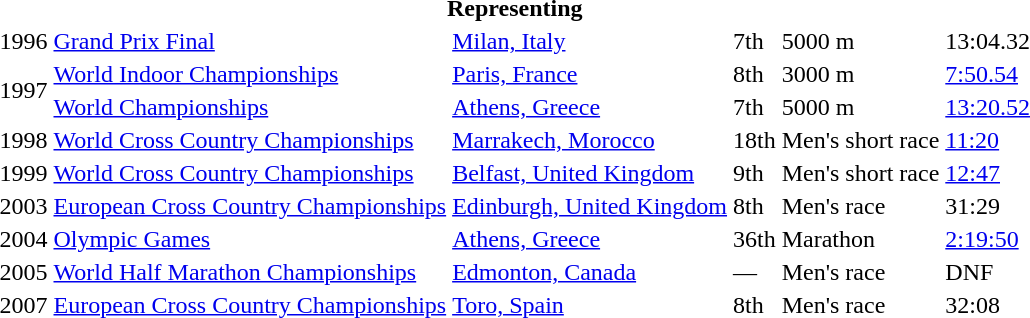<table>
<tr>
<th colspan="6">Representing </th>
</tr>
<tr>
<td>1996</td>
<td><a href='#'>Grand Prix Final</a></td>
<td><a href='#'>Milan, Italy</a></td>
<td>7th</td>
<td>5000 m</td>
<td>13:04.32</td>
</tr>
<tr>
<td rowspan="2">1997</td>
<td><a href='#'>World Indoor Championships</a></td>
<td><a href='#'>Paris, France</a></td>
<td>8th</td>
<td>3000 m</td>
<td><a href='#'>7:50.54</a></td>
</tr>
<tr>
<td><a href='#'>World Championships</a></td>
<td><a href='#'>Athens, Greece</a></td>
<td>7th</td>
<td>5000 m</td>
<td><a href='#'>13:20.52</a></td>
</tr>
<tr>
<td>1998</td>
<td><a href='#'>World Cross Country Championships</a></td>
<td><a href='#'>Marrakech, Morocco</a></td>
<td>18th</td>
<td>Men's short race</td>
<td><a href='#'>11:20</a></td>
</tr>
<tr>
<td>1999</td>
<td><a href='#'>World Cross Country Championships</a></td>
<td><a href='#'>Belfast, United Kingdom</a></td>
<td>9th</td>
<td>Men's short race</td>
<td><a href='#'>12:47</a></td>
</tr>
<tr>
<td>2003</td>
<td><a href='#'>European Cross Country Championships</a></td>
<td><a href='#'>Edinburgh, United Kingdom</a></td>
<td>8th</td>
<td>Men's race</td>
<td>31:29</td>
</tr>
<tr>
<td>2004</td>
<td><a href='#'>Olympic Games</a></td>
<td><a href='#'>Athens, Greece</a></td>
<td>36th</td>
<td>Marathon</td>
<td><a href='#'>2:19:50</a></td>
</tr>
<tr>
<td>2005</td>
<td><a href='#'>World Half Marathon Championships</a></td>
<td><a href='#'>Edmonton, Canada</a></td>
<td>—</td>
<td>Men's race</td>
<td>DNF</td>
</tr>
<tr>
<td>2007</td>
<td><a href='#'>European Cross Country Championships</a></td>
<td><a href='#'>Toro, Spain</a></td>
<td>8th</td>
<td>Men's race</td>
<td>32:08</td>
</tr>
</table>
